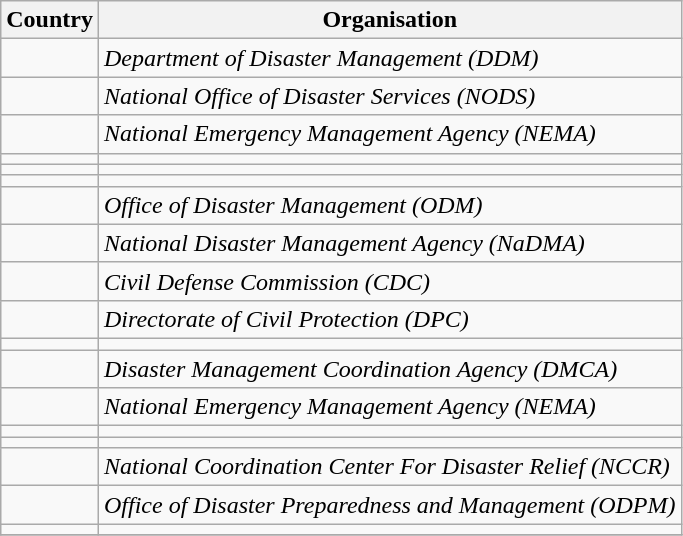<table class="wikitable">
<tr>
<th>Country</th>
<th>Organisation</th>
</tr>
<tr>
<td></td>
<td><em>Department of Disaster Management (DDM)</em></td>
</tr>
<tr>
<td></td>
<td><em>National Office of Disaster Services (NODS)</em></td>
</tr>
<tr>
<td></td>
<td><em>National Emergency Management Agency (NEMA)</em></td>
</tr>
<tr>
<td></td>
<td><em></em></td>
</tr>
<tr>
<td></td>
<td></td>
</tr>
<tr>
<td></td>
<td><em></em></td>
</tr>
<tr>
<td></td>
<td><em>Office of Disaster Management (ODM)</em></td>
</tr>
<tr>
<td></td>
<td><em>National Disaster Management Agency (NaDMA)</em></td>
</tr>
<tr>
<td></td>
<td><em>Civil Defense Commission (CDC)</em></td>
</tr>
<tr>
<td></td>
<td><em>Directorate of Civil Protection (DPC)</em></td>
</tr>
<tr>
<td></td>
<td></td>
</tr>
<tr>
<td></td>
<td><em>Disaster Management Coordination Agency (DMCA)</em></td>
</tr>
<tr>
<td></td>
<td><em>National Emergency Management Agency (NEMA)</em></td>
</tr>
<tr>
<td></td>
<td><em></em></td>
</tr>
<tr>
<td></td>
<td><em></em></td>
</tr>
<tr>
<td></td>
<td><em>National Coordination Center For Disaster Relief (NCCR)</em></td>
</tr>
<tr>
<td></td>
<td><em>Office of Disaster Preparedness and Management (ODPM)</em></td>
</tr>
<tr>
<td></td>
<td><em></em></td>
</tr>
<tr>
</tr>
</table>
